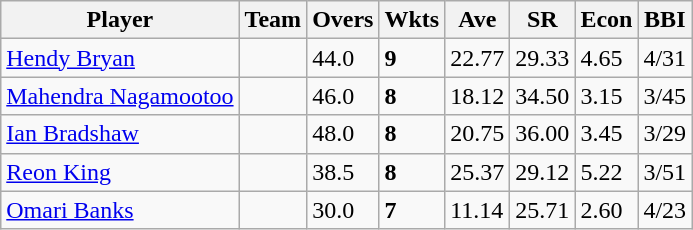<table class="wikitable">
<tr>
<th>Player</th>
<th>Team</th>
<th>Overs</th>
<th>Wkts</th>
<th>Ave</th>
<th>SR</th>
<th>Econ</th>
<th>BBI</th>
</tr>
<tr>
<td><a href='#'>Hendy Bryan</a></td>
<td></td>
<td>44.0</td>
<td><strong>9</strong></td>
<td>22.77</td>
<td>29.33</td>
<td>4.65</td>
<td>4/31</td>
</tr>
<tr>
<td><a href='#'>Mahendra Nagamootoo</a></td>
<td></td>
<td>46.0</td>
<td><strong>8</strong></td>
<td>18.12</td>
<td>34.50</td>
<td>3.15</td>
<td>3/45</td>
</tr>
<tr>
<td><a href='#'>Ian Bradshaw</a></td>
<td></td>
<td>48.0</td>
<td><strong>8</strong></td>
<td>20.75</td>
<td>36.00</td>
<td>3.45</td>
<td>3/29</td>
</tr>
<tr>
<td><a href='#'>Reon King</a></td>
<td></td>
<td>38.5</td>
<td><strong>8</strong></td>
<td>25.37</td>
<td>29.12</td>
<td>5.22</td>
<td>3/51</td>
</tr>
<tr>
<td><a href='#'>Omari Banks</a></td>
<td></td>
<td>30.0</td>
<td><strong>7</strong></td>
<td>11.14</td>
<td>25.71</td>
<td>2.60</td>
<td>4/23</td>
</tr>
</table>
